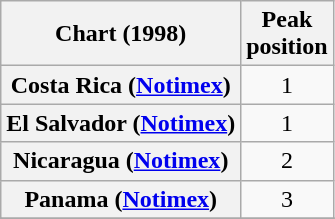<table class="wikitable sortable plainrowheaders" style="text-align:center">
<tr>
<th scope="col">Chart (1998)</th>
<th scope="col">Peak<br>position</th>
</tr>
<tr>
<th scope="row">Costa Rica (<a href='#'>Notimex</a>)</th>
<td style="text-align:center;">1</td>
</tr>
<tr>
<th scope="row">El Salvador (<a href='#'>Notimex</a>)</th>
<td style="text-align:center;">1</td>
</tr>
<tr>
<th scope="row">Nicaragua (<a href='#'>Notimex</a>)</th>
<td style="text-align:center;">2</td>
</tr>
<tr>
<th scope="row">Panama (<a href='#'>Notimex</a>)</th>
<td style="text-align:center;">3</td>
</tr>
<tr>
</tr>
<tr>
</tr>
<tr>
</tr>
</table>
